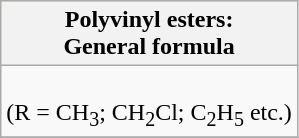<table class="wikitable floatright" style="text-align:center">
<tr style="background:#FFDEAD;">
<th>Polyvinyl esters:<br>General formula</th>
</tr>
<tr>
<td><br> (R = CH<sub>3</sub>; CH<sub>2</sub>Cl; C<sub>2</sub>H<sub>5</sub> etc.)</td>
</tr>
<tr>
</tr>
</table>
